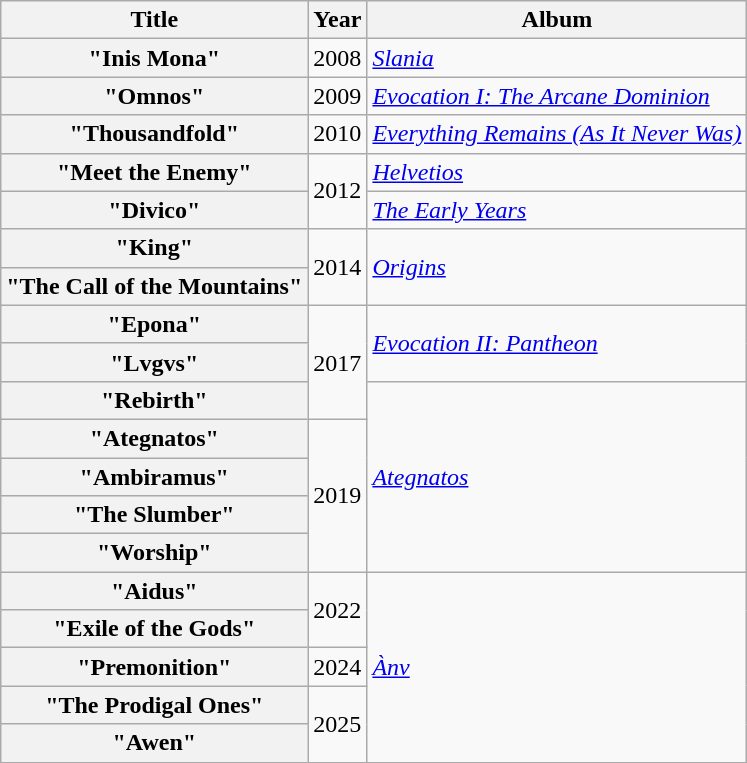<table class="wikitable plainrowheaders">
<tr>
<th>Title</th>
<th>Year</th>
<th>Album</th>
</tr>
<tr>
<th scope="row">"Inis Mona"</th>
<td>2008</td>
<td><em><a href='#'>Slania</a></em></td>
</tr>
<tr>
<th scope="row">"Omnos"</th>
<td>2009</td>
<td><em><a href='#'>Evocation I: The Arcane Dominion</a></em></td>
</tr>
<tr>
<th scope="row">"Thousandfold"</th>
<td>2010</td>
<td><em><a href='#'>Everything Remains (As It Never Was)</a></em></td>
</tr>
<tr>
<th scope="row">"Meet the Enemy"</th>
<td rowspan="2">2012</td>
<td><em><a href='#'>Helvetios</a></em></td>
</tr>
<tr>
<th scope="row">"Divico"</th>
<td><em><a href='#'>The Early Years</a></em></td>
</tr>
<tr>
<th scope="row">"King"</th>
<td rowspan="2">2014</td>
<td rowspan="2"><em><a href='#'>Origins</a></em></td>
</tr>
<tr>
<th scope="row">"The Call of the Mountains"</th>
</tr>
<tr>
<th scope="row">"Epona"</th>
<td rowspan="3">2017</td>
<td rowspan="2"><em><a href='#'>Evocation II: Pantheon</a></em></td>
</tr>
<tr>
<th scope="row">"Lvgvs"</th>
</tr>
<tr>
<th scope="row">"Rebirth"</th>
<td rowspan="5"><em><a href='#'>Ategnatos</a></em></td>
</tr>
<tr>
<th scope="row">"Ategnatos"</th>
<td rowspan="4">2019</td>
</tr>
<tr>
<th scope="row">"Ambiramus"</th>
</tr>
<tr>
<th scope="row">"The Slumber"</th>
</tr>
<tr>
<th scope="row">"Worship"</th>
</tr>
<tr>
<th scope="row">"Aidus"</th>
<td rowspan="2">2022</td>
<td rowspan="5"><em><a href='#'>Ànv</a></em></td>
</tr>
<tr>
<th scope="row">"Exile of the Gods"</th>
</tr>
<tr>
<th scope="row">"Premonition"</th>
<td>2024</td>
</tr>
<tr>
<th scope="row">"The Prodigal Ones"</th>
<td rowspan="2">2025</td>
</tr>
<tr>
<th scope="row">"Awen"</th>
</tr>
</table>
